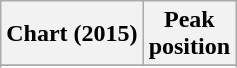<table class="wikitable sortable plainrowheaders" style="text-align:center;">
<tr>
<th scope="col">Chart (2015)</th>
<th scope="col">Peak<br>position</th>
</tr>
<tr>
</tr>
<tr>
</tr>
<tr>
</tr>
<tr>
</tr>
<tr>
</tr>
<tr>
</tr>
</table>
